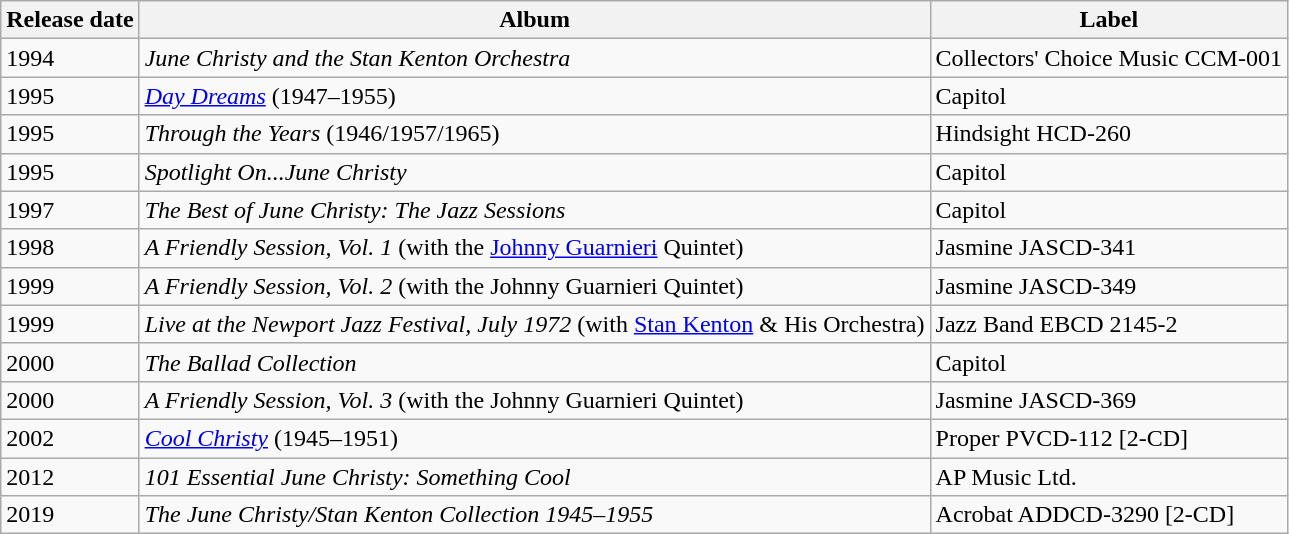<table class="wikitable">
<tr>
<th>Release date</th>
<th>Album</th>
<th>Label</th>
</tr>
<tr>
<td>1994</td>
<td><em>June Christy and the Stan Kenton Orchestra</em></td>
<td>Collectors' Choice Music CCM-001</td>
</tr>
<tr>
<td>1995</td>
<td><em><a href='#'>Day Dreams</a></em> (1947–1955)</td>
<td>Capitol</td>
</tr>
<tr>
<td>1995</td>
<td><em>Through the Years</em> (1946/1957/1965)</td>
<td>Hindsight HCD-260</td>
</tr>
<tr>
<td>1995</td>
<td><em>Spotlight On...June Christy</em></td>
<td>Capitol</td>
</tr>
<tr>
<td>1997</td>
<td><em>The Best of June Christy: The Jazz Sessions</em></td>
<td>Capitol</td>
</tr>
<tr>
<td>1998</td>
<td><em>A Friendly Session, Vol. 1</em> (with the <a href='#'>Johnny Guarnieri</a> Quintet)</td>
<td>Jasmine JASCD-341</td>
</tr>
<tr>
<td>1999</td>
<td><em>A Friendly Session, Vol. 2</em> (with the Johnny Guarnieri Quintet)</td>
<td>Jasmine JASCD-349</td>
</tr>
<tr>
<td>1999</td>
<td><em>Live at the Newport Jazz Festival, July 1972</em> (with <a href='#'>Stan Kenton</a> & His Orchestra)</td>
<td>Jazz Band EBCD 2145-2</td>
</tr>
<tr>
<td>2000</td>
<td><em>The Ballad Collection</em></td>
<td>Capitol</td>
</tr>
<tr>
<td>2000</td>
<td><em>A Friendly Session, Vol. 3</em> (with the Johnny Guarnieri Quintet)</td>
<td>Jasmine JASCD-369</td>
</tr>
<tr>
<td>2002</td>
<td><em><a href='#'>Cool Christy</a></em> (1945–1951)</td>
<td>Proper  PVCD-112 [2-CD]</td>
</tr>
<tr>
<td>2012</td>
<td><em>101 Essential June Christy: Something Cool</em></td>
<td>AP Music Ltd.</td>
</tr>
<tr>
<td>2019</td>
<td><em>The June Christy/Stan Kenton Collection 1945–1955</em></td>
<td>Acrobat ADDCD-3290 [2-CD]</td>
</tr>
</table>
